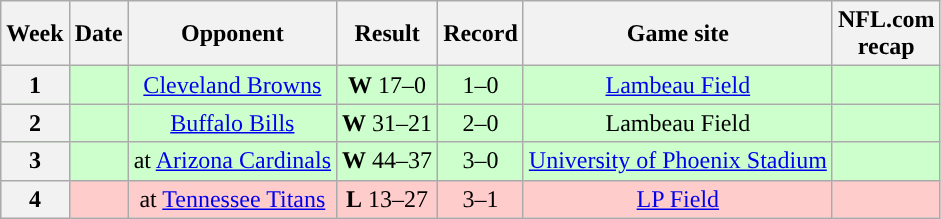<table class="wikitable" style="text-align:center">
<tr>
<th>Week</th>
<th>Date</th>
<th>Opponent</th>
<th>Result</th>
<th>Record</th>
<th>Game site</th>
<th>NFL.com<br>recap</th>
</tr>
<tr style="text-align:center; background:#cfc;">
<th style="text-align:center;">1</th>
<td style="text-align:center;"></td>
<td style="text-align:center;"><a href='#'>Cleveland Browns</a></td>
<td style="text-align:center;"><strong>W</strong> 17–0</td>
<td style="text-align:center;">1–0</td>
<td style="text-align:center;"><a href='#'>Lambeau Field</a></td>
<td style="text-align:center;"></td>
</tr>
<tr style="text-align:center; background:#cfc;">
<th style="text-align:center;">2</th>
<td style="text-align:center;"></td>
<td style="text-align:center;"><a href='#'>Buffalo Bills</a></td>
<td style="text-align:center;"><strong>W</strong> 31–21</td>
<td style="text-align:center;">2–0</td>
<td style="text-align:center;">Lambeau Field</td>
<td style="text-align:center;"></td>
</tr>
<tr style="text-align:center; background:#cfc;">
<th style="text-align:center;">3</th>
<td style="text-align:center;"></td>
<td style="text-align:center;">at <a href='#'>Arizona Cardinals</a></td>
<td style="text-align:center;"><strong>W</strong> 44–37</td>
<td style="text-align:center;">3–0</td>
<td style="text-align:center;"><a href='#'>University of Phoenix Stadium</a></td>
<td style="text-align:center;"></td>
</tr>
<tr style="text-align:center; background:#fcc;">
<th style="text-align:center;">4</th>
<td style="text-align:center;"></td>
<td style="text-align:center;">at <a href='#'>Tennessee Titans</a></td>
<td style="text-align:center;"><strong>L</strong> 13–27</td>
<td style="text-align:center;">3–1</td>
<td style="text-align:center;"><a href='#'>LP Field</a></td>
<td style="text-align:center;"></td>
</tr>
</table>
